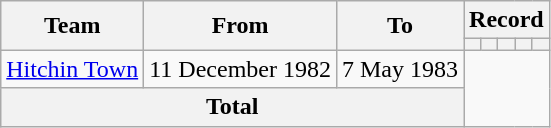<table class="wikitable" style="text-align: center;">
<tr>
<th rowspan="2">Team</th>
<th rowspan="2">From</th>
<th rowspan="2">To</th>
<th colspan="5">Record</th>
</tr>
<tr>
<th></th>
<th></th>
<th></th>
<th></th>
<th></th>
</tr>
<tr>
<td align="left"><a href='#'>Hitchin Town</a></td>
<td align="left">11 December 1982</td>
<td align="left">7 May 1983<br></td>
</tr>
<tr>
<th colspan="3">Total<br></th>
</tr>
</table>
